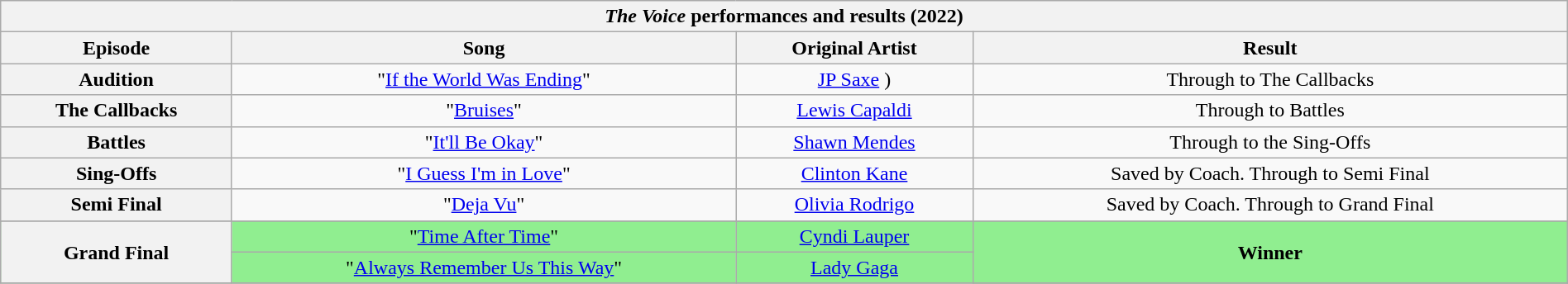<table class="wikitable collapsible" style="width:100%; margin:1em auto 1em auto; text-align:center;">
<tr>
<th colspan="4"><em>The Voice</em> performances and results (2022)</th>
</tr>
<tr>
<th scope="col">Episode</th>
<th scope="col">Song</th>
<th scope="col">Original Artist</th>
<th scope="col">Result</th>
</tr>
<tr>
<th>Audition</th>
<td>"<a href='#'>If the World Was Ending</a>"</td>
<td><a href='#'>JP Saxe</a> )</td>
<td>Through to The Callbacks</td>
</tr>
<tr>
<th>The Callbacks</th>
<td>"<a href='#'>Bruises</a>" </td>
<td><a href='#'>Lewis Capaldi</a></td>
<td>Through to Battles</td>
</tr>
<tr>
<th>Battles</th>
<td>"<a href='#'>It'll Be Okay</a>"</td>
<td><a href='#'>Shawn Mendes</a></td>
<td>Through to the Sing-Offs</td>
</tr>
<tr>
<th>Sing-Offs</th>
<td>"<a href='#'>I Guess I'm in Love</a>"</td>
<td><a href='#'>Clinton Kane</a></td>
<td>Saved by Coach. Through to Semi Final</td>
</tr>
<tr>
<th>Semi Final</th>
<td>"<a href='#'>Deja Vu</a>"</td>
<td><a href='#'>Olivia Rodrigo</a></td>
<td>Saved by Coach. Through to Grand Final</td>
</tr>
<tr>
</tr>
<tr style="background:lightgreen;">
<th rowspan="2">Grand Final</th>
<td>"<a href='#'>Time After Time</a>"</td>
<td><a href='#'>Cyndi Lauper</a></td>
<td rowspan="2" style="background:lightgreen;"><strong>Winner</strong></td>
</tr>
<tr style="background:lightgreen;">
<td>"<a href='#'>Always Remember Us This Way</a>" </td>
<td><a href='#'>Lady Gaga</a></td>
</tr>
<tr style="background:lightgreen;">
</tr>
</table>
